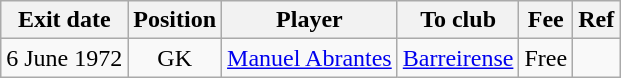<table class="wikitable">
<tr>
<th><strong>Exit date</strong></th>
<th><strong>Position</strong></th>
<th><strong>Player</strong></th>
<th><strong>To club</strong></th>
<th><strong>Fee</strong></th>
<th><strong>Ref</strong></th>
</tr>
<tr>
<td>6 June 1972</td>
<td style="text-align:center;">GK</td>
<td style="text-align:left;"><a href='#'>Manuel Abrantes</a></td>
<td style="text-align:left;"><a href='#'>Barreirense</a></td>
<td>Free</td>
<td></td>
</tr>
</table>
